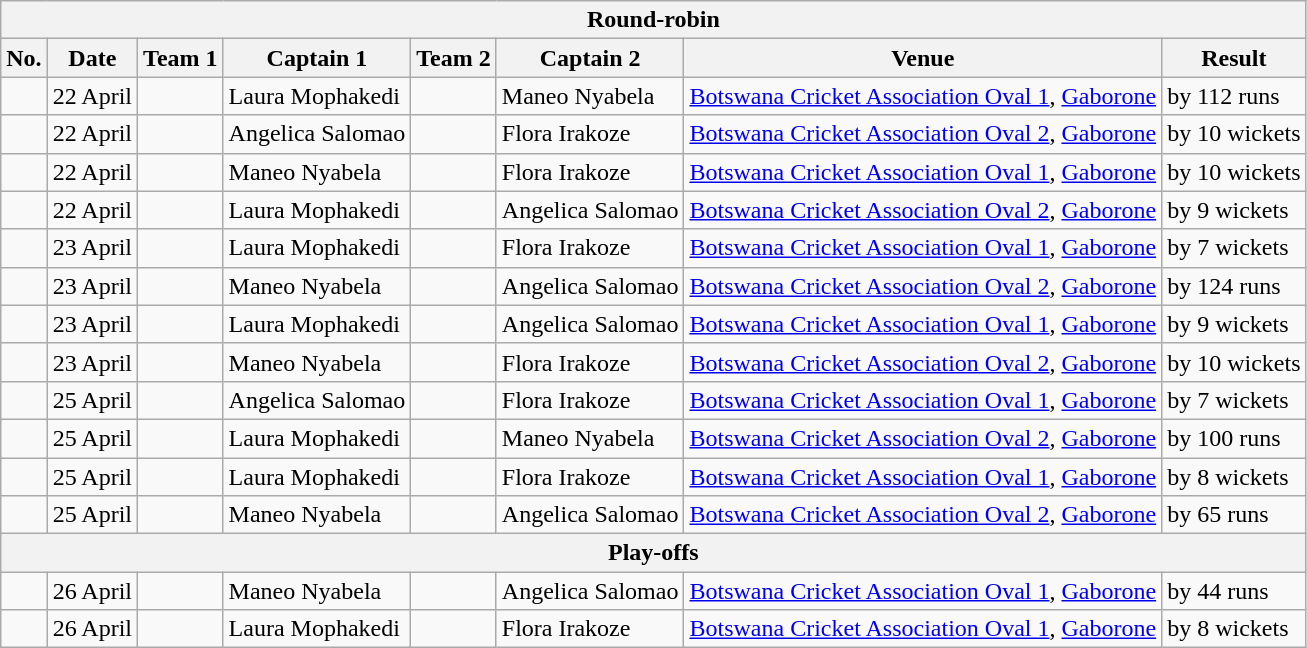<table class="wikitable">
<tr>
<th colspan="9">Round-robin</th>
</tr>
<tr>
<th>No.</th>
<th>Date</th>
<th>Team 1</th>
<th>Captain 1</th>
<th>Team 2</th>
<th>Captain 2</th>
<th>Venue</th>
<th>Result</th>
</tr>
<tr>
<td></td>
<td>22 April</td>
<td></td>
<td>Laura Mophakedi</td>
<td></td>
<td>Maneo Nyabela</td>
<td><a href='#'>Botswana Cricket Association Oval 1</a>, <a href='#'>Gaborone</a></td>
<td> by 112 runs</td>
</tr>
<tr>
<td></td>
<td>22 April</td>
<td></td>
<td>Angelica Salomao</td>
<td></td>
<td>Flora Irakoze</td>
<td><a href='#'>Botswana Cricket Association Oval 2</a>, <a href='#'>Gaborone</a></td>
<td> by 10 wickets</td>
</tr>
<tr>
<td></td>
<td>22 April</td>
<td></td>
<td>Maneo Nyabela</td>
<td></td>
<td>Flora Irakoze</td>
<td><a href='#'>Botswana Cricket Association Oval 1</a>, <a href='#'>Gaborone</a></td>
<td> by 10 wickets</td>
</tr>
<tr>
<td></td>
<td>22 April</td>
<td></td>
<td>Laura Mophakedi</td>
<td></td>
<td>Angelica Salomao</td>
<td><a href='#'>Botswana Cricket Association Oval 2</a>, <a href='#'>Gaborone</a></td>
<td> by 9 wickets</td>
</tr>
<tr>
<td></td>
<td>23 April</td>
<td></td>
<td>Laura Mophakedi</td>
<td></td>
<td>Flora Irakoze</td>
<td><a href='#'>Botswana Cricket Association Oval 1</a>, <a href='#'>Gaborone</a></td>
<td> by 7 wickets</td>
</tr>
<tr>
<td></td>
<td>23 April</td>
<td></td>
<td>Maneo Nyabela</td>
<td></td>
<td>Angelica Salomao</td>
<td><a href='#'>Botswana Cricket Association Oval 2</a>, <a href='#'>Gaborone</a></td>
<td> by 124 runs</td>
</tr>
<tr>
<td></td>
<td>23 April</td>
<td></td>
<td>Laura Mophakedi</td>
<td></td>
<td>Angelica Salomao</td>
<td><a href='#'>Botswana Cricket Association Oval 1</a>, <a href='#'>Gaborone</a></td>
<td> by 9 wickets</td>
</tr>
<tr>
<td></td>
<td>23 April</td>
<td></td>
<td>Maneo Nyabela</td>
<td></td>
<td>Flora Irakoze</td>
<td><a href='#'>Botswana Cricket Association Oval 2</a>, <a href='#'>Gaborone</a></td>
<td> by 10 wickets</td>
</tr>
<tr>
<td></td>
<td>25 April</td>
<td></td>
<td>Angelica Salomao</td>
<td></td>
<td>Flora Irakoze</td>
<td><a href='#'>Botswana Cricket Association Oval 1</a>, <a href='#'>Gaborone</a></td>
<td> by 7 wickets</td>
</tr>
<tr>
<td></td>
<td>25 April</td>
<td></td>
<td>Laura Mophakedi</td>
<td></td>
<td>Maneo Nyabela</td>
<td><a href='#'>Botswana Cricket Association Oval 2</a>, <a href='#'>Gaborone</a></td>
<td> by 100 runs</td>
</tr>
<tr>
<td></td>
<td>25 April</td>
<td></td>
<td>Laura Mophakedi</td>
<td></td>
<td>Flora Irakoze</td>
<td><a href='#'>Botswana Cricket Association Oval 1</a>, <a href='#'>Gaborone</a></td>
<td> by 8 wickets</td>
</tr>
<tr>
<td></td>
<td>25 April</td>
<td></td>
<td>Maneo Nyabela</td>
<td></td>
<td>Angelica Salomao</td>
<td><a href='#'>Botswana Cricket Association Oval 2</a>, <a href='#'>Gaborone</a></td>
<td> by 65 runs</td>
</tr>
<tr>
<th colspan="8">Play-offs</th>
</tr>
<tr>
<td></td>
<td>26 April</td>
<td></td>
<td>Maneo Nyabela</td>
<td></td>
<td>Angelica Salomao</td>
<td><a href='#'>Botswana Cricket Association Oval 1</a>, <a href='#'>Gaborone</a></td>
<td> by 44 runs</td>
</tr>
<tr>
<td></td>
<td>26 April</td>
<td></td>
<td>Laura Mophakedi</td>
<td></td>
<td>Flora Irakoze</td>
<td><a href='#'>Botswana Cricket Association Oval 1</a>, <a href='#'>Gaborone</a></td>
<td> by 8 wickets</td>
</tr>
</table>
